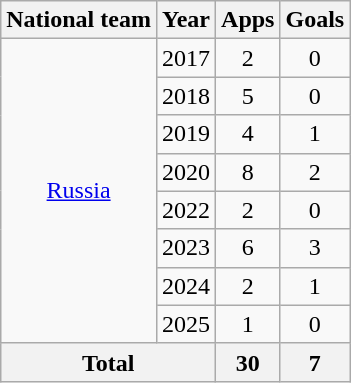<table class="wikitable" style="text-align:center">
<tr>
<th>National team</th>
<th>Year</th>
<th>Apps</th>
<th>Goals</th>
</tr>
<tr>
<td rowspan="8"><a href='#'>Russia</a></td>
<td>2017</td>
<td>2</td>
<td>0</td>
</tr>
<tr>
<td>2018</td>
<td>5</td>
<td>0</td>
</tr>
<tr>
<td>2019</td>
<td>4</td>
<td>1</td>
</tr>
<tr>
<td>2020</td>
<td>8</td>
<td>2</td>
</tr>
<tr>
<td>2022</td>
<td>2</td>
<td>0</td>
</tr>
<tr>
<td>2023</td>
<td>6</td>
<td>3</td>
</tr>
<tr>
<td>2024</td>
<td>2</td>
<td>1</td>
</tr>
<tr>
<td>2025</td>
<td>1</td>
<td>0</td>
</tr>
<tr>
<th colspan="2">Total</th>
<th>30</th>
<th>7</th>
</tr>
</table>
